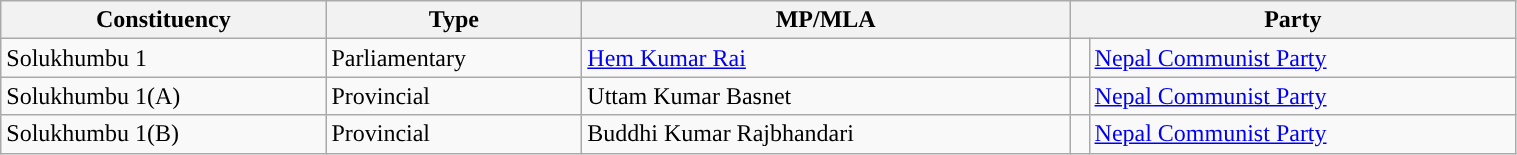<table class="wikitable" width="80%">
<tr>
<th>Constituency</th>
<th>Type</th>
<th>MP/MLA</th>
<th colspan="2">Party</th>
</tr>
<tr>
<td>Solukhumbu 1</td>
<td>Parliamentary</td>
<td><a href='#'>Hem Kumar Rai</a></td>
<td></td>
<td><a href='#'>Nepal Communist Party</a></td>
</tr>
<tr>
<td>Solukhumbu 1(A)</td>
<td>Provincial</td>
<td>Uttam Kumar Basnet</td>
<td></td>
<td><a href='#'>Nepal Communist Party</a></td>
</tr>
<tr>
<td>Solukhumbu 1(B)</td>
<td>Provincial</td>
<td>Buddhi Kumar Rajbhandari</td>
<td></td>
<td><a href='#'>Nepal Communist Party</a></td>
</tr>
</table>
